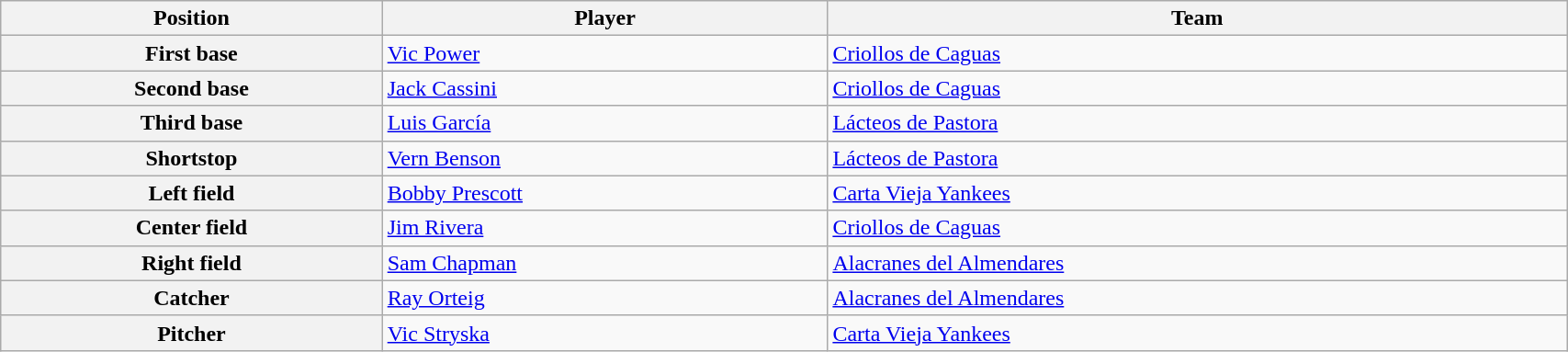<table class="wikitable plainrowheaders" style="border-collapse:collapse; width:90%">
<tr>
<th>Position</th>
<th>Player</th>
<th>Team</th>
</tr>
<tr>
<th scope="row"><strong>First base</strong></th>
<td> <a href='#'>Vic Power</a></td>
<td> <a href='#'>Criollos de Caguas</a></td>
</tr>
<tr>
<th scope="row"><strong>Second base</strong></th>
<td> <a href='#'>Jack Cassini</a></td>
<td> <a href='#'>Criollos de Caguas</a></td>
</tr>
<tr>
<th scope="row"><strong>Third base</strong></th>
<td> <a href='#'>Luis García</a></td>
<td> <a href='#'>Lácteos de Pastora</a></td>
</tr>
<tr>
<th scope="row"><strong>Shortstop</strong></th>
<td> <a href='#'>Vern Benson</a></td>
<td> <a href='#'>Lácteos de Pastora</a></td>
</tr>
<tr>
<th scope="row"><strong>Left field</strong></th>
<td> <a href='#'>Bobby Prescott</a></td>
<td> <a href='#'>Carta Vieja Yankees</a></td>
</tr>
<tr>
<th scope="row"><strong>Center field</strong></th>
<td> <a href='#'>Jim Rivera</a></td>
<td> <a href='#'>Criollos de Caguas</a></td>
</tr>
<tr>
<th scope="row"><strong>Right field</strong></th>
<td> <a href='#'>Sam Chapman</a></td>
<td> <a href='#'>Alacranes del Almendares</a></td>
</tr>
<tr>
<th scope="row"><strong>Catcher</strong></th>
<td> <a href='#'>Ray Orteig</a></td>
<td> <a href='#'>Alacranes del Almendares</a></td>
</tr>
<tr>
<th scope="row"><strong>Pitcher</strong></th>
<td> <a href='#'>Vic Stryska</a></td>
<td> <a href='#'>Carta Vieja Yankees</a></td>
</tr>
</table>
